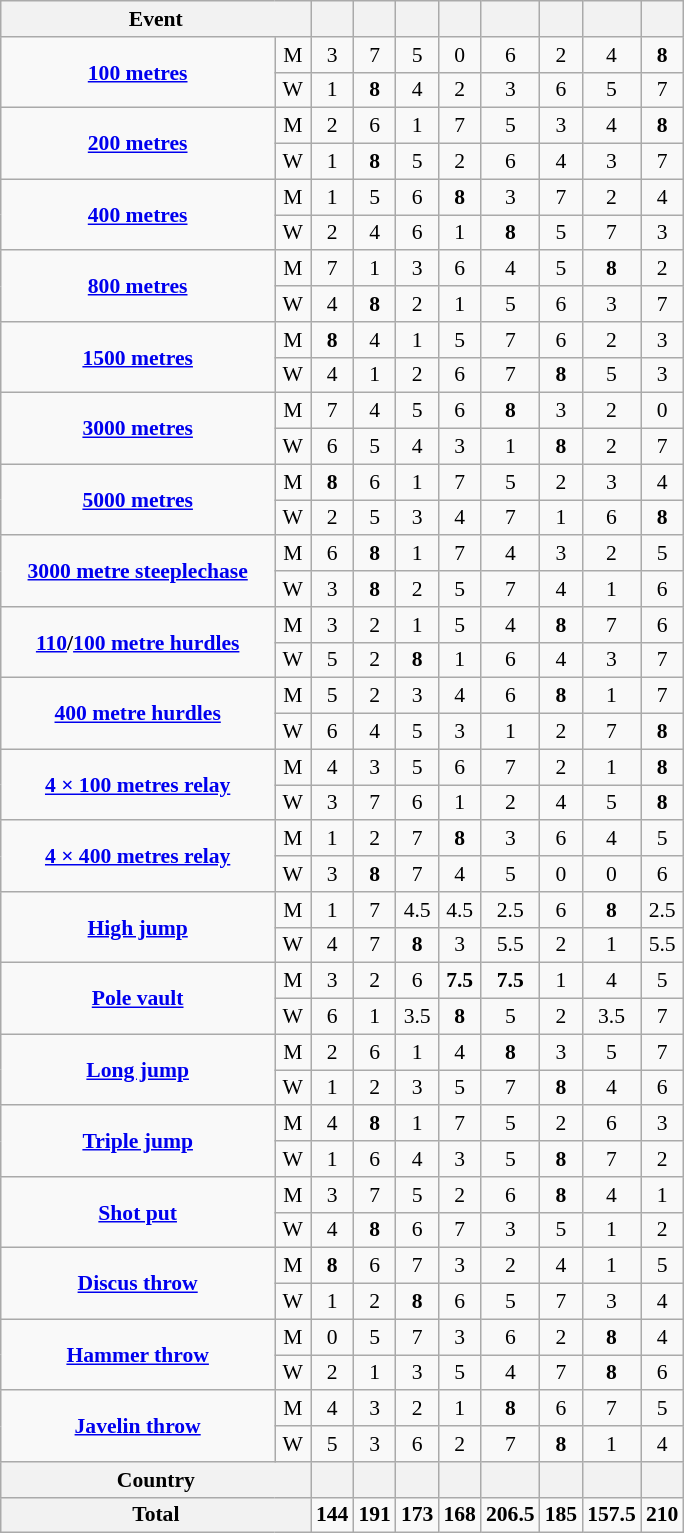<table class="wikitable" style="background-color: #f9f9f9; font-size: 90%; text-align: center">
<tr>
<th width=200 colspan=2>Event</th>
<th></th>
<th></th>
<th></th>
<th></th>
<th></th>
<th></th>
<th></th>
<th></th>
</tr>
<tr>
<td rowspan=2><strong><a href='#'>100 metres</a></strong></td>
<td>M</td>
<td>3</td>
<td>7</td>
<td>5</td>
<td>0</td>
<td>6</td>
<td>2</td>
<td>4</td>
<td><strong>8</strong></td>
</tr>
<tr>
<td>W</td>
<td>1</td>
<td><strong>8</strong></td>
<td>4</td>
<td>2</td>
<td>3</td>
<td>6</td>
<td>5</td>
<td>7</td>
</tr>
<tr>
<td rowspan=2><strong><a href='#'>200 metres</a></strong></td>
<td>M</td>
<td>2</td>
<td>6</td>
<td>1</td>
<td>7</td>
<td>5</td>
<td>3</td>
<td>4</td>
<td><strong>8</strong></td>
</tr>
<tr>
<td>W</td>
<td>1</td>
<td><strong>8</strong></td>
<td>5</td>
<td>2</td>
<td>6</td>
<td>4</td>
<td>3</td>
<td>7</td>
</tr>
<tr>
<td rowspan=2><strong><a href='#'>400 metres</a></strong></td>
<td>M</td>
<td>1</td>
<td>5</td>
<td>6</td>
<td><strong>8</strong></td>
<td>3</td>
<td>7</td>
<td>2</td>
<td>4</td>
</tr>
<tr>
<td>W</td>
<td>2</td>
<td>4</td>
<td>6</td>
<td>1</td>
<td><strong>8</strong></td>
<td>5</td>
<td>7</td>
<td>3</td>
</tr>
<tr>
<td rowspan=2><strong><a href='#'>800 metres</a></strong></td>
<td>M</td>
<td>7</td>
<td>1</td>
<td>3</td>
<td>6</td>
<td>4</td>
<td>5</td>
<td><strong>8</strong></td>
<td>2</td>
</tr>
<tr>
<td>W</td>
<td>4</td>
<td><strong>8</strong></td>
<td>2</td>
<td>1</td>
<td>5</td>
<td>6</td>
<td>3</td>
<td>7</td>
</tr>
<tr>
<td rowspan=2><strong><a href='#'>1500 metres</a></strong></td>
<td>M</td>
<td><strong>8</strong></td>
<td>4</td>
<td>1</td>
<td>5</td>
<td>7</td>
<td>6</td>
<td>2</td>
<td>3</td>
</tr>
<tr>
<td>W</td>
<td>4</td>
<td>1</td>
<td>2</td>
<td>6</td>
<td>7</td>
<td><strong>8</strong></td>
<td>5</td>
<td>3</td>
</tr>
<tr>
<td rowspan=2><strong><a href='#'>3000 metres</a></strong></td>
<td>M</td>
<td>7</td>
<td>4</td>
<td>5</td>
<td>6</td>
<td><strong>8</strong></td>
<td>3</td>
<td>2</td>
<td>0</td>
</tr>
<tr>
<td>W</td>
<td>6</td>
<td>5</td>
<td>4</td>
<td>3</td>
<td>1</td>
<td><strong>8</strong></td>
<td>2</td>
<td>7</td>
</tr>
<tr>
<td rowspan=2><strong><a href='#'>5000 metres</a></strong></td>
<td>M</td>
<td><strong>8</strong></td>
<td>6</td>
<td>1</td>
<td>7</td>
<td>5</td>
<td>2</td>
<td>3</td>
<td>4</td>
</tr>
<tr>
<td>W</td>
<td>2</td>
<td>5</td>
<td>3</td>
<td>4</td>
<td>7</td>
<td>1</td>
<td>6</td>
<td><strong>8</strong></td>
</tr>
<tr>
<td rowspan=2><strong><a href='#'>3000 metre steeplechase</a></strong></td>
<td>M</td>
<td>6</td>
<td><strong>8</strong></td>
<td>1</td>
<td>7</td>
<td>4</td>
<td>3</td>
<td>2</td>
<td>5</td>
</tr>
<tr>
<td>W</td>
<td>3</td>
<td><strong>8</strong></td>
<td>2</td>
<td>5</td>
<td>7</td>
<td>4</td>
<td>1</td>
<td>6</td>
</tr>
<tr>
<td rowspan=2><strong><a href='#'>110</a>/<a href='#'>100 metre hurdles</a></strong></td>
<td>M</td>
<td>3</td>
<td>2</td>
<td>1</td>
<td>5</td>
<td>4</td>
<td><strong>8</strong></td>
<td>7</td>
<td>6</td>
</tr>
<tr>
<td>W</td>
<td>5</td>
<td>2</td>
<td><strong>8</strong></td>
<td>1</td>
<td>6</td>
<td>4</td>
<td>3</td>
<td>7</td>
</tr>
<tr>
<td rowspan=2><strong><a href='#'>400 metre hurdles</a></strong></td>
<td>M</td>
<td>5</td>
<td>2</td>
<td>3</td>
<td>4</td>
<td>6</td>
<td><strong>8</strong></td>
<td>1</td>
<td>7</td>
</tr>
<tr>
<td>W</td>
<td>6</td>
<td>4</td>
<td>5</td>
<td>3</td>
<td>1</td>
<td>2</td>
<td>7</td>
<td><strong>8</strong></td>
</tr>
<tr>
<td rowspan=2><strong><a href='#'>4 × 100 metres relay</a></strong></td>
<td>M</td>
<td>4</td>
<td>3</td>
<td>5</td>
<td>6</td>
<td>7</td>
<td>2</td>
<td>1</td>
<td><strong>8</strong></td>
</tr>
<tr>
<td>W</td>
<td>3</td>
<td>7</td>
<td>6</td>
<td>1</td>
<td>2</td>
<td>4</td>
<td>5</td>
<td><strong>8</strong></td>
</tr>
<tr>
<td rowspan=2><strong><a href='#'>4 × 400 metres relay</a></strong></td>
<td>M</td>
<td>1</td>
<td>2</td>
<td>7</td>
<td><strong>8</strong></td>
<td>3</td>
<td>6</td>
<td>4</td>
<td>5</td>
</tr>
<tr>
<td>W</td>
<td>3</td>
<td><strong>8</strong></td>
<td>7</td>
<td>4</td>
<td>5</td>
<td>0</td>
<td>0</td>
<td>6</td>
</tr>
<tr>
<td rowspan=2><strong><a href='#'>High jump</a></strong></td>
<td>M</td>
<td>1</td>
<td>7</td>
<td>4.5</td>
<td>4.5</td>
<td>2.5</td>
<td>6</td>
<td><strong>8</strong></td>
<td>2.5</td>
</tr>
<tr>
<td>W</td>
<td>4</td>
<td>7</td>
<td><strong>8</strong></td>
<td>3</td>
<td>5.5</td>
<td>2</td>
<td>1</td>
<td>5.5</td>
</tr>
<tr>
<td rowspan=2><strong><a href='#'>Pole vault</a></strong></td>
<td>M</td>
<td>3</td>
<td>2</td>
<td>6</td>
<td><strong>7.5</strong></td>
<td><strong>7.5</strong></td>
<td>1</td>
<td>4</td>
<td>5</td>
</tr>
<tr>
<td>W</td>
<td>6</td>
<td>1</td>
<td>3.5</td>
<td><strong>8</strong></td>
<td>5</td>
<td>2</td>
<td>3.5</td>
<td>7</td>
</tr>
<tr>
<td rowspan=2><strong><a href='#'>Long jump</a></strong></td>
<td>M</td>
<td>2</td>
<td>6</td>
<td>1</td>
<td>4</td>
<td><strong>8</strong></td>
<td>3</td>
<td>5</td>
<td>7</td>
</tr>
<tr>
<td>W</td>
<td>1</td>
<td>2</td>
<td>3</td>
<td>5</td>
<td>7</td>
<td><strong>8</strong></td>
<td>4</td>
<td>6</td>
</tr>
<tr>
<td rowspan=2><strong><a href='#'>Triple jump</a></strong></td>
<td>M</td>
<td>4</td>
<td><strong>8</strong></td>
<td>1</td>
<td>7</td>
<td>5</td>
<td>2</td>
<td>6</td>
<td>3</td>
</tr>
<tr>
<td>W</td>
<td>1</td>
<td>6</td>
<td>4</td>
<td>3</td>
<td>5</td>
<td><strong>8</strong></td>
<td>7</td>
<td>2</td>
</tr>
<tr>
<td rowspan=2><strong><a href='#'>Shot put</a></strong></td>
<td>M</td>
<td>3</td>
<td>7</td>
<td>5</td>
<td>2</td>
<td>6</td>
<td><strong>8</strong></td>
<td>4</td>
<td>1</td>
</tr>
<tr>
<td>W</td>
<td>4</td>
<td><strong>8</strong></td>
<td>6</td>
<td>7</td>
<td>3</td>
<td>5</td>
<td>1</td>
<td>2</td>
</tr>
<tr>
<td rowspan=2><strong><a href='#'>Discus throw</a></strong></td>
<td>M</td>
<td><strong>8</strong></td>
<td>6</td>
<td>7</td>
<td>3</td>
<td>2</td>
<td>4</td>
<td>1</td>
<td>5</td>
</tr>
<tr>
<td>W</td>
<td>1</td>
<td>2</td>
<td><strong>8</strong></td>
<td>6</td>
<td>5</td>
<td>7</td>
<td>3</td>
<td>4</td>
</tr>
<tr>
<td rowspan=2><strong><a href='#'>Hammer throw</a></strong></td>
<td>M</td>
<td>0</td>
<td>5</td>
<td>7</td>
<td>3</td>
<td>6</td>
<td>2</td>
<td><strong>8</strong></td>
<td>4</td>
</tr>
<tr>
<td>W</td>
<td>2</td>
<td>1</td>
<td>3</td>
<td>5</td>
<td>4</td>
<td>7</td>
<td><strong>8</strong></td>
<td>6</td>
</tr>
<tr>
<td rowspan=2><strong><a href='#'>Javelin throw</a></strong></td>
<td>M</td>
<td>4</td>
<td>3</td>
<td>2</td>
<td>1</td>
<td><strong>8</strong></td>
<td>6</td>
<td>7</td>
<td>5</td>
</tr>
<tr>
<td>W</td>
<td>5</td>
<td>3</td>
<td>6</td>
<td>2</td>
<td>7</td>
<td><strong>8</strong></td>
<td>1</td>
<td>4</td>
</tr>
<tr>
<th colspan=2>Country</th>
<th></th>
<th></th>
<th></th>
<th></th>
<th></th>
<th></th>
<th></th>
<th></th>
</tr>
<tr>
<th colspan=2>Total</th>
<td><strong>144</strong></td>
<td><strong>191</strong></td>
<td><strong>173</strong></td>
<td><strong>168</strong></td>
<td><strong>206.5</strong></td>
<td><strong>185</strong></td>
<td><strong>157.5</strong></td>
<td><strong>210</strong></td>
</tr>
</table>
